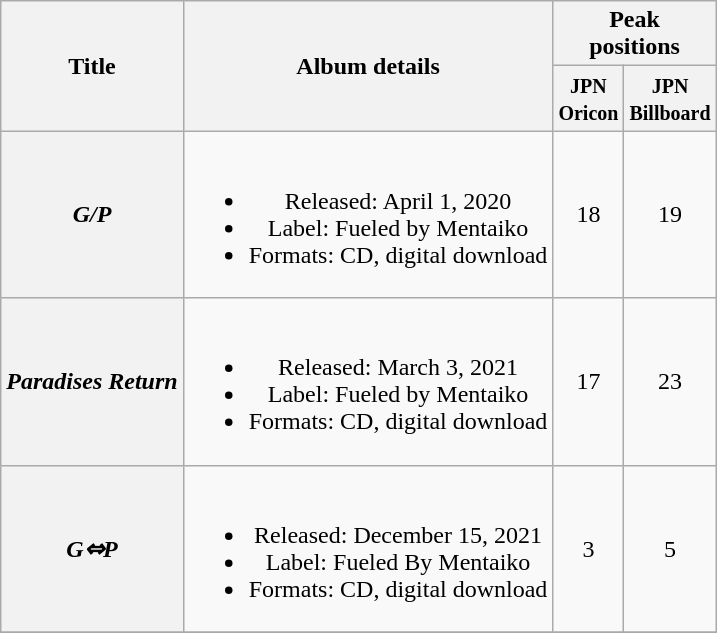<table class="wikitable plainrowheaders" style="text-align:center;">
<tr>
<th scope="col" rowspan="2">Title</th>
<th scope="col" rowspan="2">Album details</th>
<th scope="col" colspan="2">Peak<br> positions</th>
</tr>
<tr>
<th scope="col"><small>JPN<br>Oricon</small><br></th>
<th scope="col"><small>JPN<br>Billboard</small><br></th>
</tr>
<tr>
<th scope="row"><em>G/P</em><br></th>
<td><br><ul><li>Released: April 1, 2020</li><li>Label: Fueled by Mentaiko</li><li>Formats: CD, digital download</li></ul></td>
<td>18</td>
<td>19</td>
</tr>
<tr>
<th scope="row"><em>Paradises Return</em></th>
<td><br><ul><li>Released: March 3, 2021</li><li>Label: Fueled by Mentaiko</li><li>Formats: CD, digital download</li></ul></td>
<td>17</td>
<td>23</td>
</tr>
<tr>
<th scope="row"><em>G⇔P</em><br></th>
<td><br><ul><li>Released: December 15, 2021</li><li>Label: Fueled By Mentaiko</li><li>Formats: CD, digital download</li></ul></td>
<td>3</td>
<td>5</td>
</tr>
<tr>
</tr>
</table>
